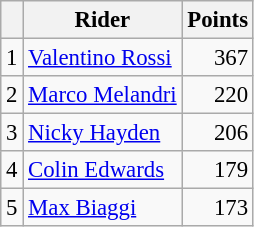<table class="wikitable" style="font-size: 95%;">
<tr>
<th></th>
<th>Rider</th>
<th>Points</th>
</tr>
<tr>
<td align=center>1</td>
<td> <a href='#'>Valentino Rossi</a></td>
<td align=right>367</td>
</tr>
<tr>
<td align=center>2</td>
<td> <a href='#'>Marco Melandri</a></td>
<td align=right>220</td>
</tr>
<tr>
<td align=center>3</td>
<td> <a href='#'>Nicky Hayden</a></td>
<td align=right>206</td>
</tr>
<tr>
<td align=center>4</td>
<td> <a href='#'>Colin Edwards</a></td>
<td align=right>179</td>
</tr>
<tr>
<td align=center>5</td>
<td> <a href='#'>Max Biaggi</a></td>
<td align=right>173</td>
</tr>
</table>
